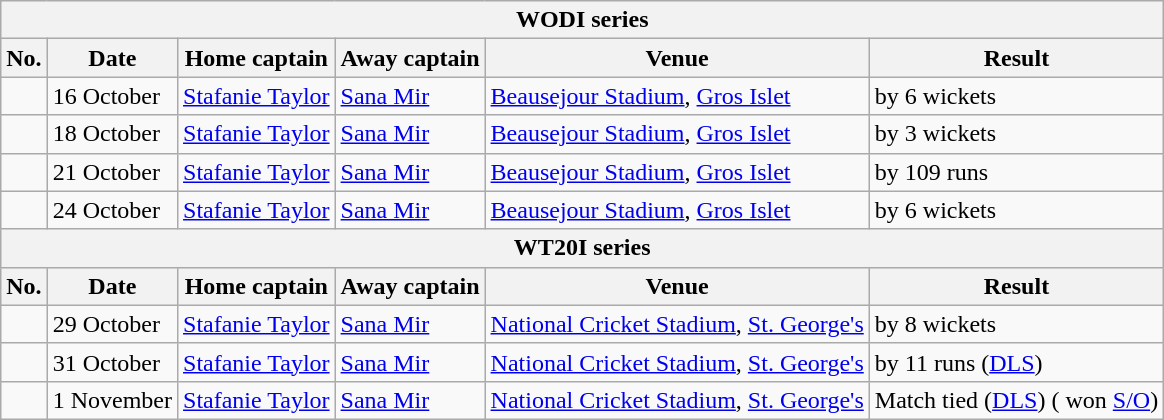<table class="wikitable">
<tr>
<th colspan="9">WODI series</th>
</tr>
<tr>
<th>No.</th>
<th>Date</th>
<th>Home captain</th>
<th>Away captain</th>
<th>Venue</th>
<th>Result</th>
</tr>
<tr>
<td></td>
<td>16 October</td>
<td><a href='#'>Stafanie Taylor</a></td>
<td><a href='#'>Sana Mir</a></td>
<td><a href='#'>Beausejour Stadium</a>, <a href='#'>Gros Islet</a></td>
<td> by 6 wickets</td>
</tr>
<tr>
<td></td>
<td>18 October</td>
<td><a href='#'>Stafanie Taylor</a></td>
<td><a href='#'>Sana Mir</a></td>
<td><a href='#'>Beausejour Stadium</a>, <a href='#'>Gros Islet</a></td>
<td> by 3 wickets</td>
</tr>
<tr>
<td></td>
<td>21 October</td>
<td><a href='#'>Stafanie Taylor</a></td>
<td><a href='#'>Sana Mir</a></td>
<td><a href='#'>Beausejour Stadium</a>, <a href='#'>Gros Islet</a></td>
<td> by 109 runs</td>
</tr>
<tr>
<td></td>
<td>24 October</td>
<td><a href='#'>Stafanie Taylor</a></td>
<td><a href='#'>Sana Mir</a></td>
<td><a href='#'>Beausejour Stadium</a>, <a href='#'>Gros Islet</a></td>
<td> by 6 wickets</td>
</tr>
<tr>
<th colspan="9">WT20I series</th>
</tr>
<tr>
<th>No.</th>
<th>Date</th>
<th>Home captain</th>
<th>Away captain</th>
<th>Venue</th>
<th>Result</th>
</tr>
<tr>
<td></td>
<td>29 October</td>
<td><a href='#'>Stafanie Taylor</a></td>
<td><a href='#'>Sana Mir</a></td>
<td><a href='#'>National Cricket Stadium</a>, <a href='#'>St. George's</a></td>
<td> by 8 wickets</td>
</tr>
<tr>
<td></td>
<td>31 October</td>
<td><a href='#'>Stafanie Taylor</a></td>
<td><a href='#'>Sana Mir</a></td>
<td><a href='#'>National Cricket Stadium</a>, <a href='#'>St. George's</a></td>
<td> by 11 runs (<a href='#'>DLS</a>)</td>
</tr>
<tr>
<td></td>
<td>1 November</td>
<td><a href='#'>Stafanie Taylor</a></td>
<td><a href='#'>Sana Mir</a></td>
<td><a href='#'>National Cricket Stadium</a>, <a href='#'>St. George's</a></td>
<td>Match tied (<a href='#'>DLS</a>) ( won <a href='#'>S/O</a>)</td>
</tr>
</table>
